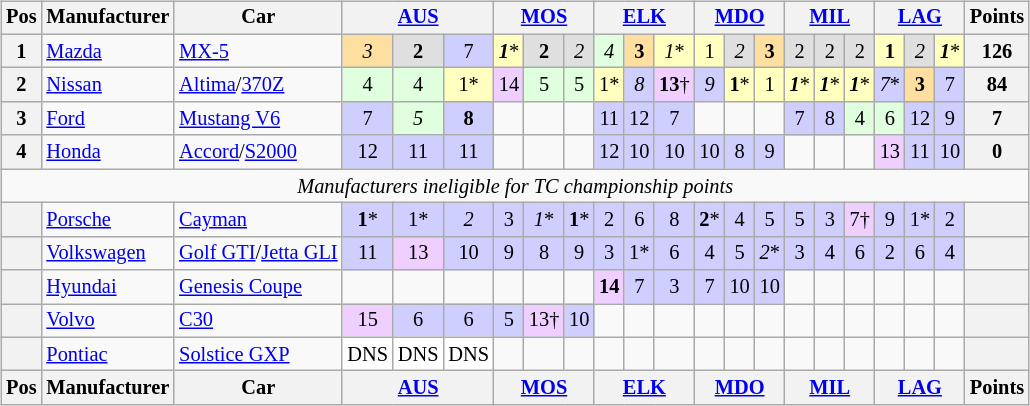<table>
<tr>
<td><br><table class="wikitable" style="font-size:85%; text-align:center">
<tr valign="top">
<th valign="middle">Pos</th>
<th valign="middle">Manufacturer</th>
<th valign="middle">Car</th>
<th colspan=3><a href='#'>AUS</a></th>
<th colspan=3><a href='#'>MOS</a></th>
<th colspan=3><a href='#'>ELK</a></th>
<th colspan=3><a href='#'>MDO</a></th>
<th colspan=3><a href='#'>MIL</a></th>
<th colspan=3><a href='#'>LAG</a></th>
<th valign="middle">Points</th>
</tr>
<tr>
<th>1</th>
<td align="left"> <a href='#'>Mazda</a></td>
<td align="left"><a href='#'>MX-5</a></td>
<td style="background:#FFDF9F;"><em>3</em></td>
<td style="background:#DFDFDF;"><strong>2</strong></td>
<td style="background:#CFCFFF;">7</td>
<td style="background:#FFFFBF;"><strong><em>1</em></strong>*</td>
<td style="background:#DFDFDF;"><strong>2</strong></td>
<td style="background:#DFDFDF;"><em>2</em></td>
<td style="background:#DFFFDF;"><em>4</em></td>
<td style="background:#FFDF9F;"><strong>3</strong></td>
<td style="background:#FFFFBF;"><em>1</em>*</td>
<td style="background:#FFFFBF;">1</td>
<td style="background:#DFDFDF;"><em>2</em></td>
<td style="background:#FFDF9F;"><strong>3</strong></td>
<td style="background:#DFDFDF;">2</td>
<td style="background:#DFDFDF;">2</td>
<td style="background:#DFDFDF;">2</td>
<td style="background:#FFFFBF;"><strong>1</strong></td>
<td style="background:#DFDFDF;"><em>2</em></td>
<td style="background:#FFFFBF;"><strong><em>1</em></strong>*</td>
<th>126</th>
</tr>
<tr>
<th>2</th>
<td align="left"> <a href='#'>Nissan</a></td>
<td align="left"><a href='#'>Altima</a>/<a href='#'>370Z</a></td>
<td style="background:#DFFFDF;">4</td>
<td style="background:#DFFFDF;">4</td>
<td style="background:#FFFFBF;">1*</td>
<td style="background:#EFCFFF;">14</td>
<td style="background:#DFFFDF;">5</td>
<td style="background:#DFFFDF;">5</td>
<td style="background:#FFFFBF;">1*</td>
<td style="background:#CFCFFF;"><em>8</em></td>
<td style="background:#EFCFFF;"><strong>13</strong>†</td>
<td style="background:#CFCFFF;"><em>9</em></td>
<td style="background:#FFFFBF;"><strong>1</strong>*</td>
<td style="background:#FFFFBF;">1</td>
<td style="background:#FFFFBF;"><strong><em>1</em></strong>*</td>
<td style="background:#FFFFBF;"><strong><em>1</em></strong>*</td>
<td style="background:#FFFFBF;"><strong><em>1</em></strong>*</td>
<td style="background:#CFCFFF;"><em>7</em>*</td>
<td style="background:#FFDF9F;"><strong>3</strong></td>
<td style="background:#CFCFFF;">7</td>
<th>84</th>
</tr>
<tr>
<th>3</th>
<td align="left"> <a href='#'>Ford</a></td>
<td align="left"><a href='#'>Mustang V6</a></td>
<td style="background:#CFCFFF;">7</td>
<td style="background:#DFFFDF;"><em>5</em></td>
<td style="background:#CFCFFF;"><strong>8</strong></td>
<td></td>
<td></td>
<td></td>
<td style="background:#CFCFFF;">11</td>
<td style="background:#CFCFFF;">12</td>
<td style="background:#CFCFFF;">7</td>
<td></td>
<td></td>
<td></td>
<td style="background:#CFCFFF;">7</td>
<td style="background:#CFCFFF;">8</td>
<td style="background:#DFFFDF;">4</td>
<td style="background:#DFFFDF;">6</td>
<td style="background:#CFCFFF;">12</td>
<td style="background:#CFCFFF;">9</td>
<th>7</th>
</tr>
<tr>
<th>4</th>
<td align="left"> <a href='#'>Honda</a></td>
<td align="left"><a href='#'>Accord</a>/<a href='#'>S2000</a></td>
<td style="background:#CFCFFF;">12</td>
<td style="background:#CFCFFF;">11</td>
<td style="background:#CFCFFF;">11</td>
<td></td>
<td></td>
<td></td>
<td style="background:#CFCFFF;">12</td>
<td style="background:#CFCFFF;">10</td>
<td style="background:#CFCFFF;">10</td>
<td style="background:#CFCFFF;">10</td>
<td style="background:#CFCFFF;">8</td>
<td style="background:#CFCFFF;">9</td>
<td></td>
<td></td>
<td></td>
<td style="background:#EFCFFF;">13</td>
<td style="background:#CFCFFF;">11</td>
<td style="background:#CFCFFF;">10</td>
<th>0</th>
</tr>
<tr>
<td colspan=22 align=center><em>Manufacturers ineligible for TC championship points</em></td>
</tr>
<tr>
<th></th>
<td align="left"> <a href='#'>Porsche</a></td>
<td align="left"><a href='#'>Cayman</a></td>
<td style="background:#CFCFFF;"><strong>1</strong>*</td>
<td style="background:#CFCFFF;">1*</td>
<td style="background:#CFCFFF;"><em>2</em></td>
<td style="background:#CFCFFF;">3</td>
<td style="background:#CFCFFF;"><em>1</em>*</td>
<td style="background:#CFCFFF;"><strong>1</strong>*</td>
<td style="background:#CFCFFF;">2</td>
<td style="background:#CFCFFF;">6</td>
<td style="background:#CFCFFF;">8</td>
<td style="background:#CFCFFF;"><strong>2</strong>*</td>
<td style="background:#CFCFFF;">4</td>
<td style="background:#CFCFFF;">5</td>
<td style="background:#CFCFFF;">5</td>
<td style="background:#CFCFFF;">3</td>
<td style="background:#EFCFFF;">7†</td>
<td style="background:#CFCFFF;">9</td>
<td style="background:#CFCFFF;">1*</td>
<td style="background:#CFCFFF;">2</td>
<th></th>
</tr>
<tr>
<th></th>
<td align="left"> <a href='#'>Volkswagen</a></td>
<td align="left"><a href='#'>Golf GTI</a>/<a href='#'>Jetta GLI</a></td>
<td style="background:#CFCFFF;">11</td>
<td style="background:#EFCFFF;">13</td>
<td style="background:#CFCFFF;">10</td>
<td style="background:#CFCFFF;">9</td>
<td style="background:#CFCFFF;">8</td>
<td style="background:#CFCFFF;">9</td>
<td style="background:#CFCFFF;">3</td>
<td style="background:#CFCFFF;">1*</td>
<td style="background:#CFCFFF;">6</td>
<td style="background:#CFCFFF;">4</td>
<td style="background:#CFCFFF;">5</td>
<td style="background:#CFCFFF;"><em>2</em>*</td>
<td style="background:#CFCFFF;">3</td>
<td style="background:#CFCFFF;">4</td>
<td style="background:#CFCFFF;">6</td>
<td style="background:#CFCFFF;">2</td>
<td style="background:#CFCFFF;">6</td>
<td style="background:#CFCFFF;">4</td>
<th></th>
</tr>
<tr>
<th></th>
<td align="left"> <a href='#'>Hyundai</a></td>
<td align="left"><a href='#'>Genesis Coupe</a></td>
<td></td>
<td></td>
<td></td>
<td></td>
<td></td>
<td></td>
<td style="background:#EFCFFF;"><strong>14</strong></td>
<td style="background:#CFCFFF;">7</td>
<td style="background:#CFCFFF;">3</td>
<td style="background:#CFCFFF;">7</td>
<td style="background:#CFCFFF;">10</td>
<td style="background:#CFCFFF;">10</td>
<td></td>
<td></td>
<td></td>
<td></td>
<td></td>
<td></td>
<th></th>
</tr>
<tr>
<th></th>
<td align="left"> <a href='#'>Volvo</a></td>
<td align="left"><a href='#'>C30</a></td>
<td style="background:#EFCFFF;">15</td>
<td style="background:#CFCFFF;">6</td>
<td style="background:#CFCFFF;">6</td>
<td style="background:#CFCFFF;">5</td>
<td style="background:#EFCFFF;">13†</td>
<td style="background:#CFCFFF;">10</td>
<td></td>
<td></td>
<td></td>
<td></td>
<td></td>
<td></td>
<td></td>
<td></td>
<td></td>
<td></td>
<td></td>
<td></td>
<th></th>
</tr>
<tr>
<th></th>
<td align="left"> <a href='#'>Pontiac</a></td>
<td align="left"><a href='#'>Solstice GXP</a></td>
<td style="background:#FFFFFF;">DNS</td>
<td style="background:#FFFFFF;">DNS</td>
<td style="background:#FFFFFF;">DNS</td>
<td></td>
<td></td>
<td></td>
<td></td>
<td></td>
<td></td>
<td></td>
<td></td>
<td></td>
<td></td>
<td></td>
<td></td>
<td></td>
<td></td>
<td></td>
<th></th>
</tr>
<tr style="background: #f9f9f9;" valign="top">
<th valign="middle">Pos</th>
<th valign="middle">Manufacturer</th>
<th valign="middle">Car</th>
<th colspan=3><a href='#'>AUS</a></th>
<th colspan=3><a href='#'>MOS</a></th>
<th colspan=3><a href='#'>ELK</a></th>
<th colspan=3><a href='#'>MDO</a></th>
<th colspan=3><a href='#'>MIL</a></th>
<th colspan=3><a href='#'>LAG</a></th>
<th valign="middle">Points</th>
</tr>
</table>
</td>
</tr>
</table>
